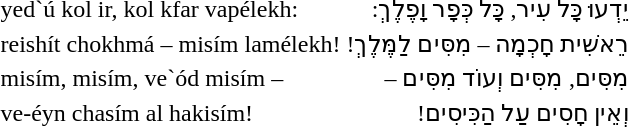<table>
<tr>
<td>yed`ú kol ir, kol kfar vapélekh:</td>
<td dir="rtl">יֵדְעוּ כָּל עִיר, כָּל כְּפָר וָפֶלֶךְ:</td>
</tr>
<tr>
<td>reishít chokhmá – misím lamélekh!</td>
<td dir="rtl">רֵאשִׁית חָכְמָה – מִסִּים לַמֶּלֶךְ!</td>
</tr>
<tr>
<td>misím, misím, ve`ód misím –</td>
<td dir="rtl">מִסִּים, מִסִּים וְעוֹד מִסִּים –</td>
</tr>
<tr>
<td>ve-éyn chasím al hakisím!</td>
<td dir="rtl">וְאֵין חָסִים עַל הַכִּיסִים!</td>
</tr>
</table>
